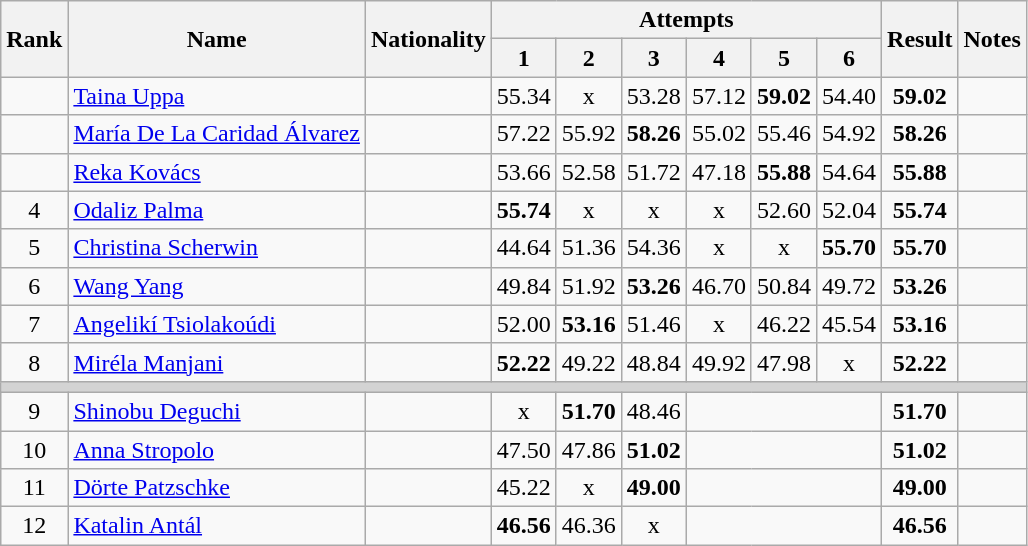<table class="wikitable sortable" style="text-align:center">
<tr>
<th rowspan=2>Rank</th>
<th rowspan=2>Name</th>
<th rowspan=2>Nationality</th>
<th colspan=6>Attempts</th>
<th rowspan=2>Result</th>
<th rowspan=2>Notes</th>
</tr>
<tr>
<th>1</th>
<th>2</th>
<th>3</th>
<th>4</th>
<th>5</th>
<th>6</th>
</tr>
<tr>
<td></td>
<td align=left><a href='#'>Taina Uppa</a></td>
<td align=left></td>
<td>55.34</td>
<td>x</td>
<td>53.28</td>
<td>57.12</td>
<td><strong>59.02</strong></td>
<td>54.40</td>
<td><strong>59.02</strong></td>
<td></td>
</tr>
<tr>
<td></td>
<td align=left><a href='#'>María De La Caridad Álvarez</a></td>
<td align=left></td>
<td>57.22</td>
<td>55.92</td>
<td><strong>58.26</strong></td>
<td>55.02</td>
<td>55.46</td>
<td>54.92</td>
<td><strong>58.26</strong></td>
<td></td>
</tr>
<tr>
<td></td>
<td align=left><a href='#'>Reka Kovács</a></td>
<td align=left></td>
<td>53.66</td>
<td>52.58</td>
<td>51.72</td>
<td>47.18</td>
<td><strong>55.88</strong></td>
<td>54.64</td>
<td><strong>55.88</strong></td>
<td></td>
</tr>
<tr>
<td>4</td>
<td align=left><a href='#'>Odaliz Palma</a></td>
<td align=left></td>
<td><strong>55.74</strong></td>
<td>x</td>
<td>x</td>
<td>x</td>
<td>52.60</td>
<td>52.04</td>
<td><strong>55.74</strong></td>
<td></td>
</tr>
<tr>
<td>5</td>
<td align=left><a href='#'>Christina Scherwin</a></td>
<td align=left></td>
<td>44.64</td>
<td>51.36</td>
<td>54.36</td>
<td>x</td>
<td>x</td>
<td><strong>55.70</strong></td>
<td><strong>55.70</strong></td>
<td></td>
</tr>
<tr>
<td>6</td>
<td align=left><a href='#'>Wang Yang</a></td>
<td align=left></td>
<td>49.84</td>
<td>51.92</td>
<td><strong>53.26</strong></td>
<td>46.70</td>
<td>50.84</td>
<td>49.72</td>
<td><strong>53.26</strong></td>
<td></td>
</tr>
<tr>
<td>7</td>
<td align=left><a href='#'>Angelikí Tsiolakoúdi</a></td>
<td align=left></td>
<td>52.00</td>
<td><strong>53.16</strong></td>
<td>51.46</td>
<td>x</td>
<td>46.22</td>
<td>45.54</td>
<td><strong>53.16</strong></td>
<td></td>
</tr>
<tr>
<td>8</td>
<td align=left><a href='#'>Miréla Manjani</a></td>
<td align=left></td>
<td><strong>52.22</strong></td>
<td>49.22</td>
<td>48.84</td>
<td>49.92</td>
<td>47.98</td>
<td>x</td>
<td><strong>52.22</strong></td>
<td></td>
</tr>
<tr>
<td colspan=11 bgcolor=lightgray></td>
</tr>
<tr>
<td>9</td>
<td align=left><a href='#'>Shinobu Deguchi</a></td>
<td align=left></td>
<td>x</td>
<td><strong>51.70</strong></td>
<td>48.46</td>
<td colspan=3></td>
<td><strong>51.70</strong></td>
<td></td>
</tr>
<tr>
<td>10</td>
<td align=left><a href='#'>Anna Stropolo</a></td>
<td align=left></td>
<td>47.50</td>
<td>47.86</td>
<td><strong>51.02</strong></td>
<td colspan=3></td>
<td><strong>51.02</strong></td>
<td></td>
</tr>
<tr>
<td>11</td>
<td align=left><a href='#'>Dörte Patzschke</a></td>
<td align=left></td>
<td>45.22</td>
<td>x</td>
<td><strong>49.00</strong></td>
<td colspan=3></td>
<td><strong>49.00</strong></td>
<td></td>
</tr>
<tr>
<td>12</td>
<td align=left><a href='#'>Katalin Antál</a></td>
<td align=left></td>
<td><strong>46.56</strong></td>
<td>46.36</td>
<td>x</td>
<td colspan=3></td>
<td><strong>46.56</strong></td>
<td></td>
</tr>
</table>
